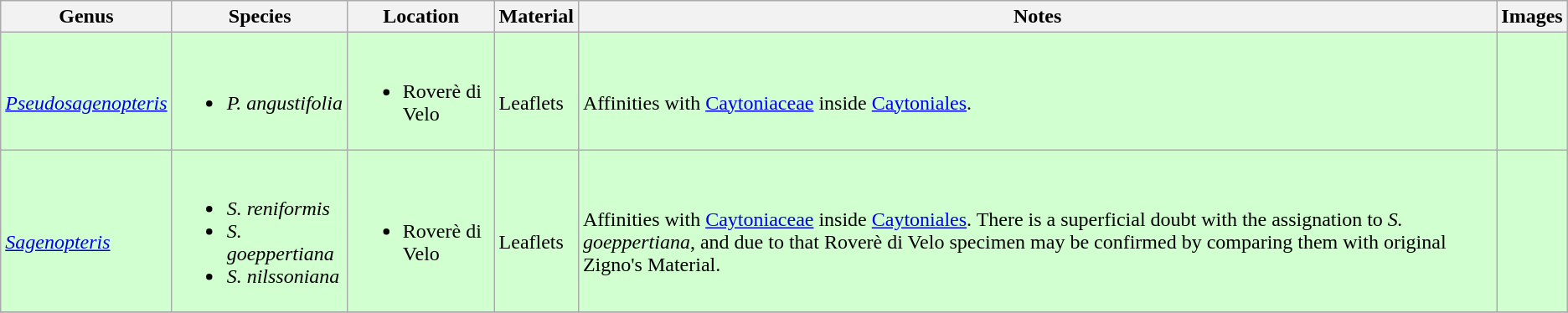<table class="wikitable sortable">
<tr>
<th>Genus</th>
<th>Species</th>
<th>Location</th>
<th>Material</th>
<th>Notes</th>
<th>Images</th>
</tr>
<tr>
<td style="background:#D1FFCF;"><br><em><a href='#'>Pseudosagenopteris</a></em></td>
<td style="background:#D1FFCF;"><br><ul><li><em>P. angustifolia</em></li></ul></td>
<td style="background:#D1FFCF;"><br><ul><li>Roverè di Velo</li></ul></td>
<td style="background:#D1FFCF;"><br>Leaflets</td>
<td style="background:#D1FFCF;"><br>Affinities with <a href='#'>Caytoniaceae</a>  inside <a href='#'>Caytoniales</a>.</td>
<td style="background:#D1FFCF;"></td>
</tr>
<tr>
<td style="background:#D1FFCF;"><br><em><a href='#'>Sagenopteris</a></em></td>
<td style="background:#D1FFCF;"><br><ul><li><em>S. reniformis</em></li><li><em>S. goeppertiana</em></li><li><em>S. nilssoniana</em></li></ul></td>
<td style="background:#D1FFCF;"><br><ul><li>Roverè di Velo</li></ul></td>
<td style="background:#D1FFCF;"><br>Leaflets</td>
<td style="background:#D1FFCF;"><br>Affinities with <a href='#'>Caytoniaceae</a> inside <a href='#'>Caytoniales</a>. There is a superficial doubt with the assignation to <em>S. goeppertiana</em>, and due to that Roverè di Velo specimen may be confirmed by comparing them with original Zigno's Material.</td>
<td style="background:#D1FFCF;"><br></td>
</tr>
<tr>
</tr>
</table>
